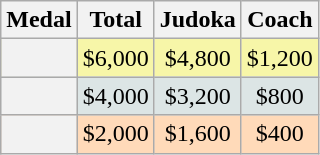<table class=wikitable style="text-align:center;">
<tr>
<th>Medal</th>
<th>Total</th>
<th>Judoka</th>
<th>Coach</th>
</tr>
<tr bgcolor=F7F6A8>
<th></th>
<td>$6,000</td>
<td>$4,800</td>
<td>$1,200</td>
</tr>
<tr bgcolor=DCE5E5>
<th></th>
<td>$4,000</td>
<td>$3,200</td>
<td>$800</td>
</tr>
<tr bgcolor=FFDAB9>
<th></th>
<td>$2,000</td>
<td>$1,600</td>
<td>$400</td>
</tr>
</table>
